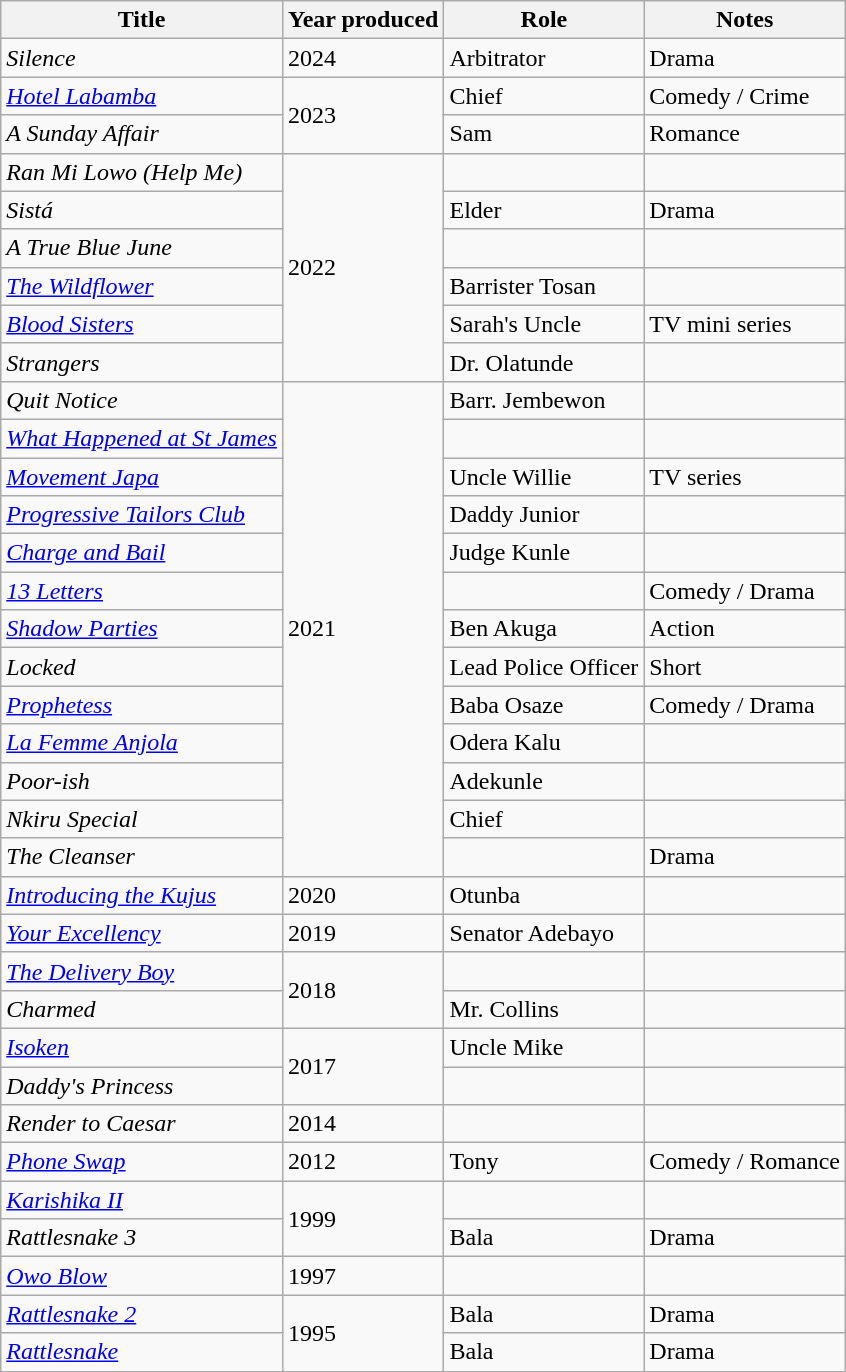<table class="wikitable">
<tr>
<th>Title</th>
<th><strong>Year produced</strong></th>
<th>Role</th>
<th>Notes</th>
</tr>
<tr>
<td><em>Silence</em></td>
<td>2024</td>
<td>Arbitrator</td>
<td>Drama</td>
</tr>
<tr>
<td><em><a href='#'>Hotel Labamba</a></em></td>
<td rowspan="2">2023</td>
<td>Chief</td>
<td>Comedy / Crime</td>
</tr>
<tr>
<td><em>A Sunday Affair</em></td>
<td>Sam</td>
<td>Romance</td>
</tr>
<tr>
<td><em>Ran Mi Lowo (Help Me)</em></td>
<td rowspan="6">2022</td>
<td></td>
<td></td>
</tr>
<tr>
<td><em>Sistá</em></td>
<td>Elder</td>
<td>Drama</td>
</tr>
<tr>
<td><em>A True Blue June</em></td>
<td></td>
<td></td>
</tr>
<tr>
<td><a href='#'><em>The Wildflower</em></a></td>
<td>Barrister Tosan</td>
<td></td>
</tr>
<tr>
<td><a href='#'><em>Blood Sisters</em></a></td>
<td>Sarah's Uncle</td>
<td>TV mini series</td>
</tr>
<tr>
<td><em>Strangers</em></td>
<td>Dr. Olatunde</td>
<td></td>
</tr>
<tr>
<td><em>Quit Notice</em></td>
<td rowspan="13">2021</td>
<td>Barr. Jembewon</td>
<td></td>
</tr>
<tr>
<td><em><a href='#'>What Happened at St James</a></em></td>
<td></td>
<td></td>
</tr>
<tr>
<td><em><a href='#'>Movement Japa</a></em></td>
<td>Uncle Willie</td>
<td>TV series</td>
</tr>
<tr>
<td><em><a href='#'>Progressive Tailors Club</a></em></td>
<td>Daddy Junior</td>
<td></td>
</tr>
<tr>
<td><em><a href='#'>Charge and Bail</a></em></td>
<td>Judge Kunle</td>
<td></td>
</tr>
<tr>
<td><a href='#'><em>13 Letters</em></a></td>
<td></td>
<td>Comedy / Drama</td>
</tr>
<tr>
<td><em><a href='#'>Shadow Parties</a></em></td>
<td>Ben Akuga</td>
<td>Action</td>
</tr>
<tr>
<td><em>Locked</em></td>
<td>Lead Police Officer</td>
<td>Short</td>
</tr>
<tr>
<td><a href='#'><em>Prophetess</em></a></td>
<td>Baba Osaze</td>
<td>Comedy / Drama</td>
</tr>
<tr>
<td><em><a href='#'>La Femme Anjola</a></em></td>
<td>Odera Kalu</td>
<td></td>
</tr>
<tr>
<td><em>Poor-ish</em></td>
<td>Adekunle</td>
<td></td>
</tr>
<tr>
<td><em>Nkiru Special</em></td>
<td>Chief</td>
<td></td>
</tr>
<tr>
<td><em>The Cleanser</em></td>
<td></td>
<td>Drama</td>
</tr>
<tr>
<td><em><a href='#'>Introducing the Kujus</a></em></td>
<td>2020</td>
<td>Otunba</td>
<td></td>
</tr>
<tr>
<td><em><a href='#'>Your Excellency</a></em></td>
<td>2019</td>
<td>Senator Adebayo</td>
<td></td>
</tr>
<tr>
<td><a href='#'><em>The Delivery Boy</em></a></td>
<td rowspan="2">2018</td>
<td></td>
<td></td>
</tr>
<tr>
<td><em>Charmed</em></td>
<td>Mr. Collins</td>
<td></td>
</tr>
<tr>
<td><em><a href='#'>Isoken</a></em></td>
<td rowspan="2">2017</td>
<td>Uncle Mike</td>
<td></td>
</tr>
<tr>
<td><em>Daddy's Princess</em></td>
<td></td>
<td></td>
</tr>
<tr>
<td><em>Render to Caesar</em></td>
<td>2014</td>
<td></td>
<td></td>
</tr>
<tr>
<td><em><a href='#'>Phone Swap</a></em></td>
<td>2012</td>
<td>Tony</td>
<td>Comedy / Romance</td>
</tr>
<tr>
<td><a href='#'><em>Karishika II</em></a></td>
<td rowspan="2">1999</td>
<td></td>
<td></td>
</tr>
<tr>
<td><em>Rattlesnake 3</em></td>
<td>Bala</td>
<td>Drama</td>
</tr>
<tr>
<td><a href='#'><em>Owo Blow</em></a></td>
<td>1997</td>
<td></td>
<td></td>
</tr>
<tr>
<td><a href='#'><em>Rattlesnake 2</em></a></td>
<td rowspan="2">1995</td>
<td>Bala</td>
<td>Drama</td>
</tr>
<tr>
<td><a href='#'><em>Rattlesnake</em></a></td>
<td>Bala</td>
<td>Drama</td>
</tr>
<tr>
</tr>
</table>
